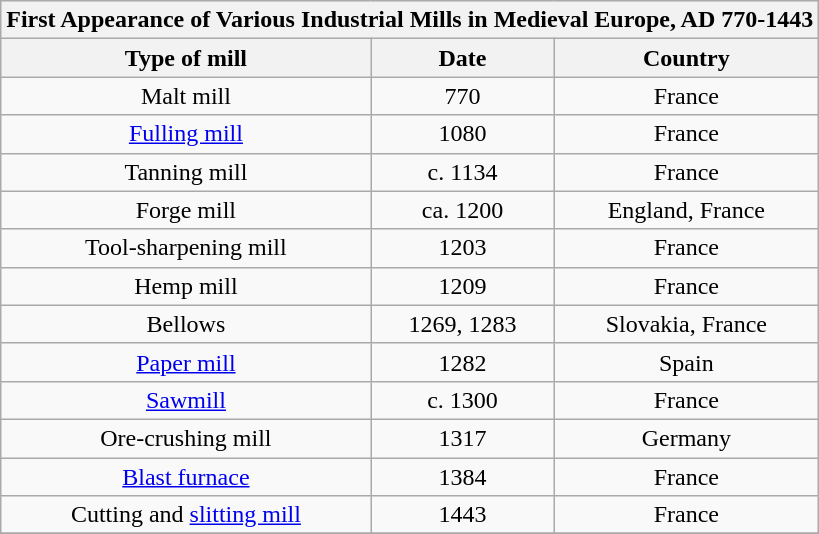<table class="wikitable" style="text-align: center;" cellpadding="2">
<tr style="background: #ececec;">
<th colspan="12"><strong>First Appearance of Various Industrial Mills in Medieval Europe, AD 770-1443</strong> </th>
</tr>
<tr>
<th><strong>Type of mill</strong></th>
<th><strong>Date</strong></th>
<th><strong>Country</strong></th>
</tr>
<tr>
<td>Malt mill</td>
<td>770</td>
<td>France</td>
</tr>
<tr>
<td><a href='#'>Fulling mill</a></td>
<td>1080</td>
<td>France</td>
</tr>
<tr>
<td>Tanning mill</td>
<td>c. 1134</td>
<td>France</td>
</tr>
<tr>
<td>Forge mill</td>
<td>ca. 1200</td>
<td>England, France</td>
</tr>
<tr>
<td>Tool-sharpening mill</td>
<td>1203</td>
<td>France</td>
</tr>
<tr>
<td>Hemp mill</td>
<td>1209</td>
<td>France</td>
</tr>
<tr>
<td>Bellows</td>
<td>1269, 1283</td>
<td>Slovakia, France</td>
</tr>
<tr>
<td><a href='#'>Paper mill</a></td>
<td>1282</td>
<td>Spain</td>
</tr>
<tr>
<td><a href='#'>Sawmill</a></td>
<td>c. 1300</td>
<td>France</td>
</tr>
<tr>
<td>Ore-crushing mill</td>
<td>1317</td>
<td>Germany</td>
</tr>
<tr>
<td><a href='#'>Blast furnace</a></td>
<td>1384</td>
<td>France</td>
</tr>
<tr>
<td>Cutting and <a href='#'>slitting mill</a></td>
<td>1443</td>
<td>France</td>
</tr>
<tr>
</tr>
</table>
